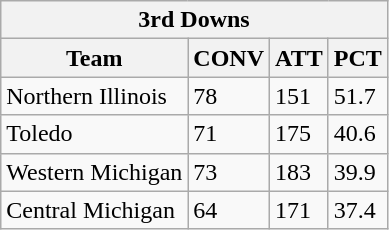<table class="wikitable">
<tr>
<th colspan="7" style="text-align:center;">3rd Downs</th>
</tr>
<tr>
<th>Team</th>
<th>CONV</th>
<th>ATT</th>
<th>PCT</th>
</tr>
<tr>
<td>Northern Illinois</td>
<td>78</td>
<td>151</td>
<td>51.7</td>
</tr>
<tr>
<td>Toledo</td>
<td>71</td>
<td>175</td>
<td>40.6</td>
</tr>
<tr>
<td>Western Michigan</td>
<td>73</td>
<td>183</td>
<td>39.9</td>
</tr>
<tr>
<td>Central Michigan</td>
<td>64</td>
<td>171</td>
<td>37.4</td>
</tr>
</table>
